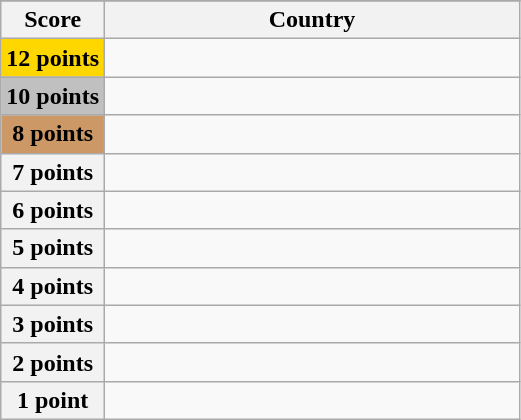<table class="wikitable">
<tr>
</tr>
<tr>
<th scope="col" width="20%">Score</th>
<th scope="col">Country</th>
</tr>
<tr>
<th scope="row" style="background:gold">12 points</th>
<td></td>
</tr>
<tr>
<th scope="row" style="background:silver">10 points</th>
<td></td>
</tr>
<tr>
<th scope="row" style="background:#CC9966">8 points</th>
<td></td>
</tr>
<tr>
<th scope="row">7 points</th>
<td></td>
</tr>
<tr>
<th scope="row">6 points</th>
<td></td>
</tr>
<tr>
<th scope="row">5 points</th>
<td></td>
</tr>
<tr>
<th scope="row">4 points</th>
<td></td>
</tr>
<tr>
<th scope="row">3 points</th>
<td></td>
</tr>
<tr>
<th scope="row">2 points</th>
<td></td>
</tr>
<tr>
<th scope="row">1 point</th>
<td></td>
</tr>
</table>
